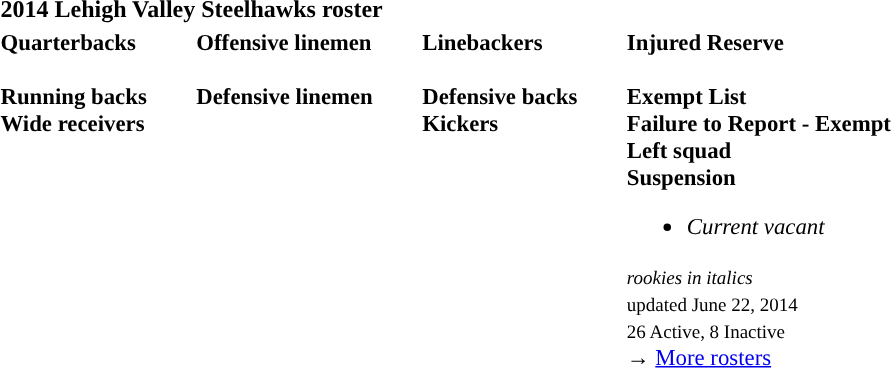<table class="toccolours" style="text-align: left;">
<tr>
<th colspan="7"><strong>2014 Lehigh Valley Steelhawks roster</strong></th>
</tr>
<tr>
<td style="font-size: 95%;" valign="top"><strong>Quarterbacks</strong><br>
<br><strong>Running backs</strong>
<br><strong>Wide receivers</strong>




</td>
<td style="width: 25px;"></td>
<td style="font-size: 95%;" valign="top"><strong>Offensive linemen</strong><br>



<br><strong>Defensive linemen</strong>




</td>
<td style="width: 25px;"></td>
<td style="font-size: 95%;" valign="top"><strong>Linebackers</strong><br>
<br><strong>Defensive backs</strong>




<br><strong>Kickers</strong>
</td>
<td style="width: 25px;"></td>
<td style="font-size: 95%;" valign="top"><strong>Injured Reserve</strong><br>

<br><strong>Exempt List</strong>

<br><strong>Failure to Report - Exempt</strong>
<br><strong>Left squad</strong>

<br><strong>Suspension</strong><ul><li><em>Current vacant</em></li></ul><small><em>rookies in italics</em><br> updated June 22, 2014</small><br>
<small>26 Active, 8 Inactive</small><br>→ <a href='#'>More rosters</a></td>
</tr>
<tr>
</tr>
</table>
